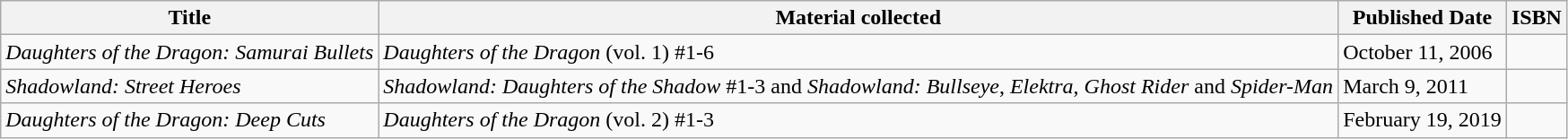<table class="wikitable">
<tr>
<th>Title</th>
<th>Material collected</th>
<th>Published Date</th>
<th>ISBN</th>
</tr>
<tr>
<td><em>Daughters of the Dragon: Samurai Bullets</em></td>
<td><em>Daughters of the Dragon</em> (vol. 1) #1-6</td>
<td>October 11, 2006</td>
<td></td>
</tr>
<tr>
<td><em>Shadowland: Street Heroes</em></td>
<td><em>Shadowland: Daughters of the Shadow</em> #1-3 and <em>Shadowland: Bullseye</em>, <em>Elektra</em>, <em>Ghost Rider</em> and <em>Spider-Man</em></td>
<td>March 9, 2011</td>
<td></td>
</tr>
<tr>
<td><em>Daughters of the Dragon: Deep Cuts</em></td>
<td><em>Daughters of the Dragon</em> (vol. 2) #1-3</td>
<td>February 19, 2019</td>
<td></td>
</tr>
</table>
